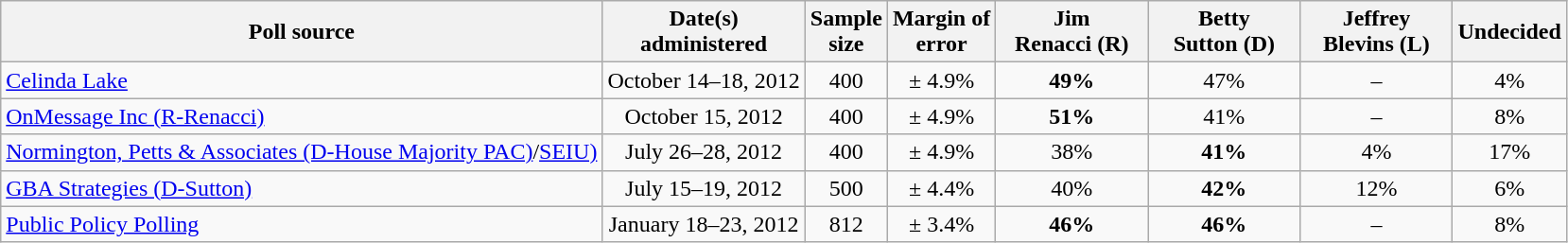<table class="wikitable">
<tr>
<th>Poll source</th>
<th>Date(s)<br>administered</th>
<th>Sample<br>size</th>
<th>Margin of<br>error</th>
<th style="width:100px;">Jim<br>Renacci (R)</th>
<th style="width:100px;">Betty<br>Sutton (D)</th>
<th style="width:100px;">Jeffrey<br>Blevins (L)</th>
<th>Undecided</th>
</tr>
<tr>
<td><a href='#'>Celinda Lake</a></td>
<td align=center>October 14–18, 2012</td>
<td align=center>400</td>
<td align=center>± 4.9%</td>
<td align=center ><strong>49%</strong></td>
<td align=center>47%</td>
<td align=center>–</td>
<td align=center>4%</td>
</tr>
<tr>
<td><a href='#'>OnMessage Inc (R-Renacci)</a></td>
<td align=center>October 15, 2012</td>
<td align=center>400</td>
<td align=center>± 4.9%</td>
<td align=center ><strong>51%</strong></td>
<td align=center>41%</td>
<td align=center>–</td>
<td align=center>8%</td>
</tr>
<tr>
<td><a href='#'>Normington, Petts & Associates (D-House Majority PAC)</a>/<a href='#'>SEIU)</a></td>
<td align=center>July 26–28, 2012</td>
<td align=center>400</td>
<td align=center>± 4.9%</td>
<td align=center>38%</td>
<td align=center ><strong>41%</strong></td>
<td align=center>4%</td>
<td align=center>17%</td>
</tr>
<tr>
<td><a href='#'>GBA Strategies (D-Sutton)</a></td>
<td align=center>July 15–19, 2012</td>
<td align=center>500</td>
<td align=center>± 4.4%</td>
<td align=center>40%</td>
<td align=center ><strong>42%</strong></td>
<td align=center>12%</td>
<td align=center>6%</td>
</tr>
<tr>
<td><a href='#'>Public Policy Polling</a></td>
<td align=center>January 18–23, 2012</td>
<td align=center>812</td>
<td align=center>± 3.4%</td>
<td align=center><strong>46%</strong></td>
<td align=center><strong>46%</strong></td>
<td align=center>–</td>
<td align=center>8%</td>
</tr>
</table>
